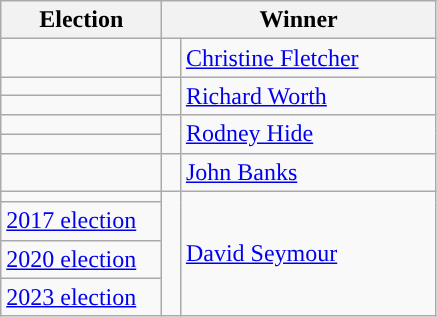<table class=wikitable>
<tr>
<th width=100>Election</th>
<th width=175 colspan=2>Winner</th>
</tr>
<tr>
<td></td>
<td width=5 bgcolor=></td>
<td><a href='#'>Christine Fletcher</a></td>
</tr>
<tr>
<td></td>
<td rowspan=2 bgcolor=></td>
<td rowspan=2><a href='#'>Richard Worth</a></td>
</tr>
<tr>
<td></td>
</tr>
<tr>
<td></td>
<td rowspan=2 bgcolor=></td>
<td rowspan=2><a href='#'>Rodney Hide</a></td>
</tr>
<tr>
<td></td>
</tr>
<tr>
<td></td>
<td bgcolor=></td>
<td><a href='#'>John Banks</a></td>
</tr>
<tr>
<td></td>
<td rowspan="4"></td>
<td rowspan="4"><a href='#'>David Seymour</a></td>
</tr>
<tr>
<td><a href='#'>2017 election</a></td>
</tr>
<tr>
<td><a href='#'>2020 election</a></td>
</tr>
<tr>
<td><a href='#'>2023 election</a></td>
</tr>
</table>
